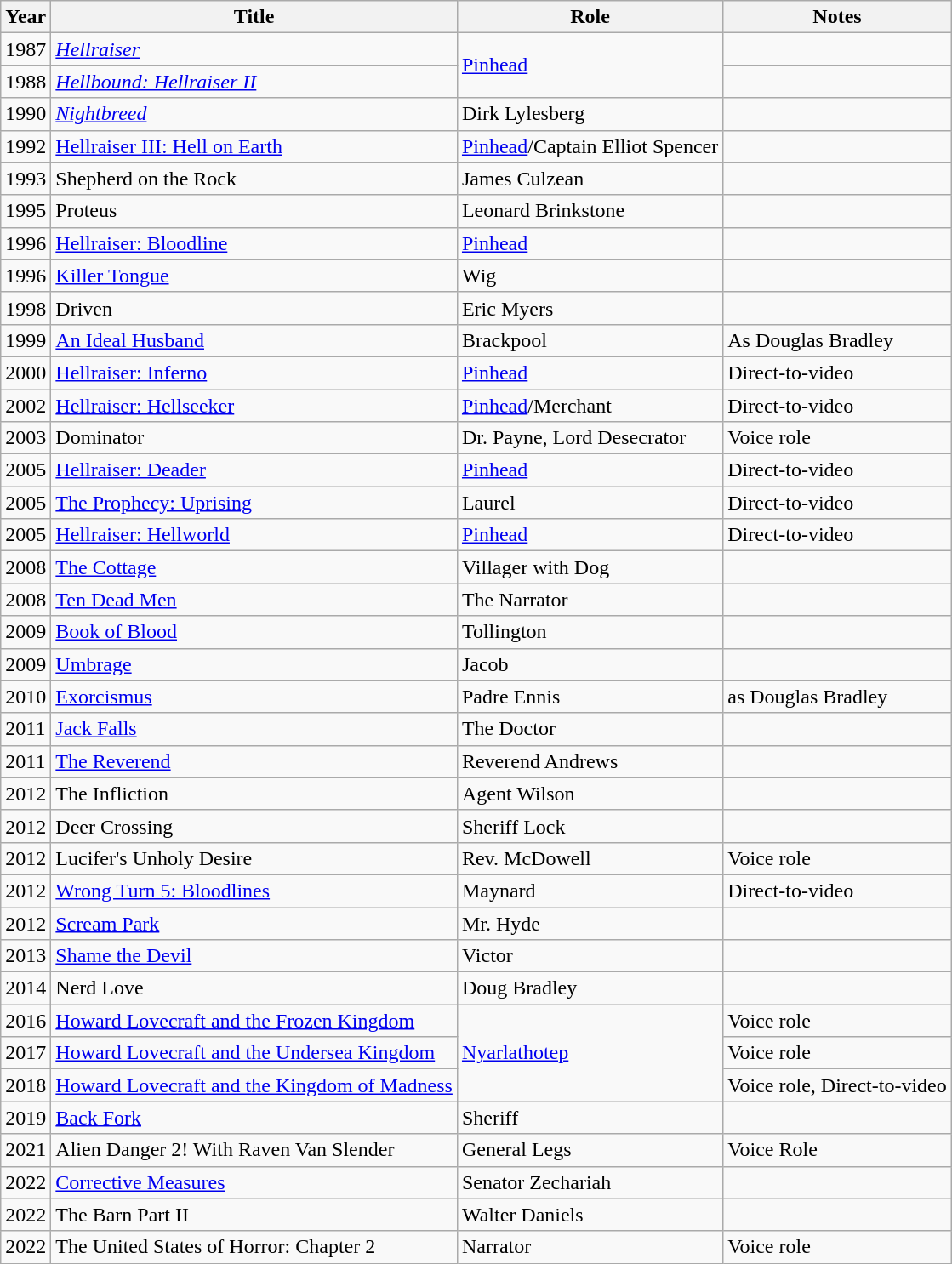<table class="wikitable sortable">
<tr>
<th>Year</th>
<th>Title</th>
<th>Role</th>
<th class="unsortable">Notes</th>
</tr>
<tr>
<td>1987</td>
<td><em><a href='#'>Hellraiser</a></em></td>
<td rowspan=2><a href='#'>Pinhead</a></td>
<td></td>
</tr>
<tr>
<td>1988</td>
<td><em><a href='#'>Hellbound: Hellraiser II</a></em></td>
<td></td>
</tr>
<tr>
<td>1990</td>
<td><em><a href='#'>Nightbreed</a></td>
<td>Dirk Lylesberg</td>
<td></td>
</tr>
<tr>
<td>1992</td>
<td></em><a href='#'>Hellraiser III: Hell on Earth</a><em></td>
<td><a href='#'>Pinhead</a>/Captain Elliot Spencer</td>
<td></td>
</tr>
<tr>
<td>1993</td>
<td></em>Shepherd on the Rock<em></td>
<td>James Culzean</td>
<td></td>
</tr>
<tr>
<td>1995</td>
<td></em>Proteus<em></td>
<td>Leonard Brinkstone</td>
<td></td>
</tr>
<tr>
<td>1996</td>
<td></em><a href='#'>Hellraiser: Bloodline</a><em></td>
<td><a href='#'>Pinhead</a></td>
<td></td>
</tr>
<tr>
<td>1996</td>
<td></em><a href='#'>Killer Tongue</a><em></td>
<td>Wig</td>
<td></td>
</tr>
<tr>
<td>1998</td>
<td></em>Driven<em></td>
<td>Eric Myers</td>
<td></td>
</tr>
<tr>
<td>1999</td>
<td></em><a href='#'>An Ideal Husband</a><em></td>
<td>Brackpool</td>
<td>As Douglas Bradley</td>
</tr>
<tr>
<td>2000</td>
<td></em><a href='#'>Hellraiser: Inferno</a><em></td>
<td><a href='#'>Pinhead</a></td>
<td>Direct-to-video</td>
</tr>
<tr>
<td>2002</td>
<td></em><a href='#'>Hellraiser: Hellseeker</a><em></td>
<td><a href='#'>Pinhead</a>/Merchant</td>
<td>Direct-to-video</td>
</tr>
<tr>
<td>2003</td>
<td></em>Dominator<em></td>
<td>Dr. Payne, Lord Desecrator</td>
<td>Voice role</td>
</tr>
<tr>
<td>2005</td>
<td></em><a href='#'>Hellraiser: Deader</a><em></td>
<td><a href='#'>Pinhead</a></td>
<td>Direct-to-video</td>
</tr>
<tr>
<td>2005</td>
<td></em><a href='#'>The Prophecy: Uprising</a><em></td>
<td>Laurel</td>
<td>Direct-to-video</td>
</tr>
<tr>
<td>2005</td>
<td></em><a href='#'>Hellraiser: Hellworld</a><em></td>
<td><a href='#'>Pinhead</a></td>
<td>Direct-to-video</td>
</tr>
<tr>
<td>2008</td>
<td></em><a href='#'>The Cottage</a><em></td>
<td>Villager with Dog</td>
<td></td>
</tr>
<tr>
<td>2008</td>
<td></em><a href='#'>Ten Dead Men</a><em></td>
<td>The Narrator</td>
<td></td>
</tr>
<tr>
<td>2009</td>
<td></em><a href='#'>Book of Blood</a><em></td>
<td>Tollington</td>
<td></td>
</tr>
<tr>
<td>2009</td>
<td></em><a href='#'>Umbrage</a><em></td>
<td>Jacob</td>
<td></td>
</tr>
<tr>
<td>2010</td>
<td></em><a href='#'>Exorcismus</a><em></td>
<td>Padre Ennis</td>
<td>as Douglas Bradley</td>
</tr>
<tr>
<td>2011</td>
<td></em><a href='#'>Jack Falls</a><em></td>
<td>The Doctor</td>
<td></td>
</tr>
<tr>
<td>2011</td>
<td></em><a href='#'>The Reverend</a><em></td>
<td>Reverend Andrews</td>
<td></td>
</tr>
<tr>
<td>2012</td>
<td></em>The Infliction<em></td>
<td>Agent Wilson</td>
<td></td>
</tr>
<tr>
<td>2012</td>
<td></em>Deer Crossing<em></td>
<td>Sheriff Lock</td>
<td></td>
</tr>
<tr>
<td>2012</td>
<td></em>Lucifer's Unholy Desire<em></td>
<td>Rev. McDowell</td>
<td>Voice role</td>
</tr>
<tr>
<td>2012</td>
<td></em><a href='#'>Wrong Turn 5: Bloodlines</a><em></td>
<td>Maynard</td>
<td>Direct-to-video</td>
</tr>
<tr>
<td>2012</td>
<td></em><a href='#'>Scream Park</a><em></td>
<td>Mr. Hyde</td>
<td></td>
</tr>
<tr>
<td>2013</td>
<td></em><a href='#'>Shame the Devil</a><em></td>
<td>Victor</td>
<td></td>
</tr>
<tr>
<td>2014</td>
<td></em>Nerd Love<em></td>
<td>Doug Bradley</td>
<td></td>
</tr>
<tr>
<td>2016</td>
<td></em><a href='#'>Howard Lovecraft and the Frozen Kingdom</a><em></td>
<td rowspan=3><a href='#'>Nyarlathotep</a></td>
<td>Voice role</td>
</tr>
<tr>
<td>2017</td>
<td></em><a href='#'>Howard Lovecraft and the Undersea Kingdom</a><em></td>
<td>Voice role</td>
</tr>
<tr>
<td>2018</td>
<td></em><a href='#'>Howard Lovecraft and the Kingdom of Madness</a><em></td>
<td>Voice role, Direct-to-video</td>
</tr>
<tr>
<td>2019</td>
<td></em><a href='#'>Back Fork</a><em></td>
<td>Sheriff</td>
<td></td>
</tr>
<tr>
<td>2021</td>
<td></em>Alien Danger 2! With Raven Van Slender<em></td>
<td>General Legs</td>
<td>Voice Role</td>
</tr>
<tr>
<td>2022</td>
<td></em><a href='#'>Corrective Measures</a><em></td>
<td>Senator Zechariah</td>
<td></td>
</tr>
<tr>
<td>2022</td>
<td></em>The Barn Part II<em></td>
<td>Walter Daniels</td>
<td></td>
</tr>
<tr>
<td>2022</td>
<td></em>The United States of Horror: Chapter 2<em></td>
<td>Narrator</td>
<td>Voice role</td>
</tr>
</table>
